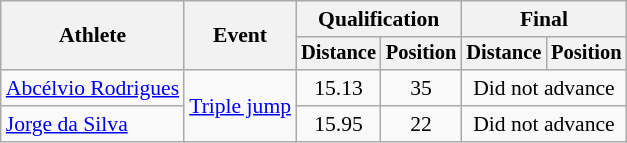<table class=wikitable style="font-size:90%">
<tr>
<th rowspan="2">Athlete</th>
<th rowspan="2">Event</th>
<th colspan="2">Qualification</th>
<th colspan="2">Final</th>
</tr>
<tr style="font-size:95%">
<th>Distance</th>
<th>Position</th>
<th>Distance</th>
<th>Position</th>
</tr>
<tr align=center>
<td align=left rowspan="1"><a href='#'>Abcélvio Rodrigues</a></td>
<td style="text-align:left;" rowspan="2"><a href='#'>Triple jump</a></td>
<td>15.13</td>
<td>35</td>
<td colspan=2>Did not advance</td>
</tr>
<tr align=center>
<td align=left rowspan="1"><a href='#'>Jorge da Silva</a></td>
<td>15.95</td>
<td>22</td>
<td colspan=2>Did not advance</td>
</tr>
</table>
